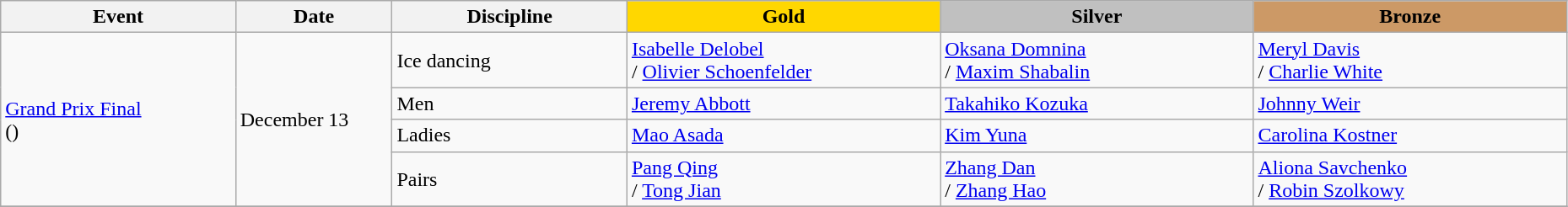<table class="wikitable" width="98%">
<tr>
<th width="15%">Event</th>
<th width="10%">Date</th>
<th width="15%">Discipline</th>
<td width = "20%" align="center" bgcolor="gold"><strong>Gold</strong></td>
<td width = "20%" align="center" bgcolor="silver"><strong>Silver</strong></td>
<td width = "20%" align="center" bgcolor="cc9966"><strong>Bronze</strong></td>
</tr>
<tr>
<td rowspan="4"><a href='#'>Grand Prix Final</a><br>()</td>
<td rowspan="4">December 13</td>
<td>Ice dancing</td>
<td> <a href='#'>Isabelle Delobel</a> <br> / <a href='#'>Olivier Schoenfelder</a></td>
<td> <a href='#'>Oksana Domnina</a> <br> / <a href='#'>Maxim Shabalin</a></td>
<td> <a href='#'>Meryl Davis</a> <br> /  <a href='#'>Charlie White</a></td>
</tr>
<tr>
<td>Men</td>
<td> <a href='#'>Jeremy Abbott</a></td>
<td> <a href='#'>Takahiko Kozuka</a></td>
<td> <a href='#'>Johnny Weir</a></td>
</tr>
<tr>
<td>Ladies</td>
<td> <a href='#'>Mao Asada</a></td>
<td> <a href='#'>Kim Yuna</a></td>
<td> <a href='#'>Carolina Kostner</a></td>
</tr>
<tr>
<td>Pairs</td>
<td> <a href='#'>Pang Qing</a> <br> / <a href='#'>Tong Jian</a></td>
<td> <a href='#'>Zhang Dan</a> <br> / <a href='#'>Zhang Hao</a></td>
<td> <a href='#'>Aliona Savchenko</a> <br> / <a href='#'>Robin Szolkowy</a></td>
</tr>
<tr>
</tr>
</table>
